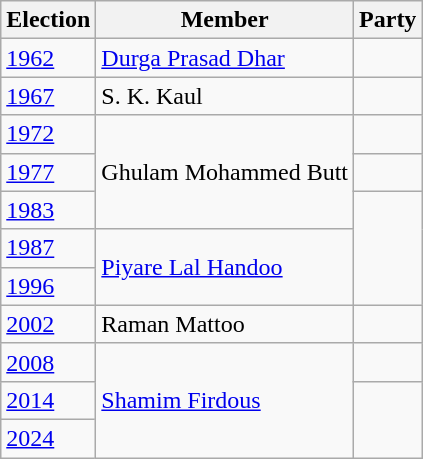<table class="wikitable sortable">
<tr>
<th>Election</th>
<th>Member</th>
<th colspan=2>Party</th>
</tr>
<tr>
<td><a href='#'>1962</a></td>
<td><a href='#'>Durga Prasad Dhar</a></td>
<td></td>
</tr>
<tr>
<td><a href='#'>1967</a></td>
<td>S. K. Kaul</td>
<td></td>
</tr>
<tr>
<td><a href='#'>1972</a></td>
<td rowspan=3>Ghulam Mohammed Butt</td>
<td></td>
</tr>
<tr>
<td><a href='#'>1977</a></td>
<td></td>
</tr>
<tr>
<td><a href='#'>1983</a></td>
</tr>
<tr>
<td><a href='#'>1987</a></td>
<td rowspan=2><a href='#'>Piyare Lal Handoo</a></td>
</tr>
<tr>
<td><a href='#'>1996</a></td>
</tr>
<tr>
<td><a href='#'>2002</a></td>
<td>Raman Mattoo</td>
<td></td>
</tr>
<tr>
<td><a href='#'>2008</a></td>
<td rowspan=3><a href='#'>Shamim Firdous</a></td>
<td></td>
</tr>
<tr>
<td><a href='#'>2014</a></td>
</tr>
<tr>
<td><a href='#'>2024</a></td>
</tr>
</table>
